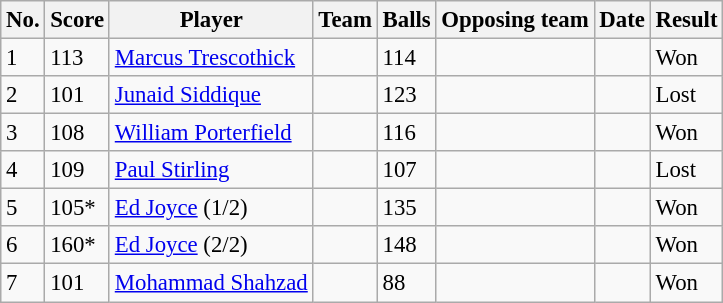<table class="wikitable sortable" style="font-size:95%">
<tr>
<th>No.</th>
<th>Score</th>
<th>Player</th>
<th>Team</th>
<th>Balls</th>
<th>Opposing team</th>
<th>Date</th>
<th>Result</th>
</tr>
<tr>
<td>1</td>
<td>113</td>
<td><a href='#'>Marcus Trescothick</a></td>
<td></td>
<td> 114</td>
<td></td>
<td></td>
<td>Won</td>
</tr>
<tr>
<td>2</td>
<td>101</td>
<td><a href='#'>Junaid Siddique</a></td>
<td></td>
<td> 123</td>
<td></td>
<td></td>
<td>Lost</td>
</tr>
<tr>
<td>3</td>
<td>108</td>
<td><a href='#'>William Porterfield</a></td>
<td></td>
<td> 116</td>
<td></td>
<td></td>
<td>Won</td>
</tr>
<tr>
<td>4</td>
<td>109</td>
<td><a href='#'>Paul Stirling</a></td>
<td></td>
<td> 107</td>
<td></td>
<td></td>
<td>Lost</td>
</tr>
<tr>
<td>5</td>
<td>105*</td>
<td><a href='#'>Ed Joyce</a> (1/2)</td>
<td></td>
<td> 135</td>
<td></td>
<td></td>
<td>Won</td>
</tr>
<tr>
<td>6</td>
<td>160*</td>
<td><a href='#'>Ed Joyce</a> (2/2)</td>
<td></td>
<td> 148</td>
<td></td>
<td></td>
<td>Won</td>
</tr>
<tr>
<td>7</td>
<td>101</td>
<td><a href='#'>Mohammad Shahzad</a></td>
<td></td>
<td> 88</td>
<td></td>
<td></td>
<td>Won</td>
</tr>
</table>
